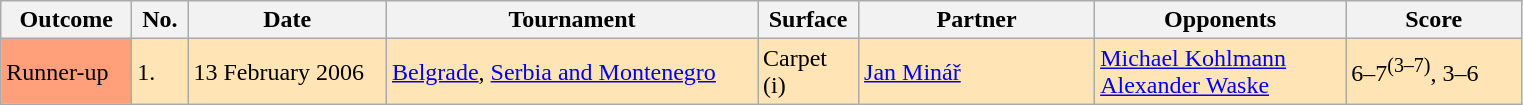<table class=wikitable>
<tr>
<th width=80>Outcome</th>
<th width=30>No.</th>
<th width=125>Date</th>
<th width=240>Tournament</th>
<th width=60>Surface</th>
<th width=150>Partner</th>
<th width=160>Opponents</th>
<th width=110>Score</th>
</tr>
<tr bgcolor=moccasin>
<td bgcolor=FFA07A>Runner-up</td>
<td>1.</td>
<td>13 February 2006</td>
<td><a href='#'>Belgrade</a>, <a href='#'>Serbia and Montenegro</a></td>
<td>Carpet (i)</td>
<td> <a href='#'>Jan Minář</a></td>
<td> <a href='#'>Michael Kohlmann</a><br> <a href='#'>Alexander Waske</a></td>
<td>6–7<sup>(3–7)</sup>, 3–6</td>
</tr>
</table>
